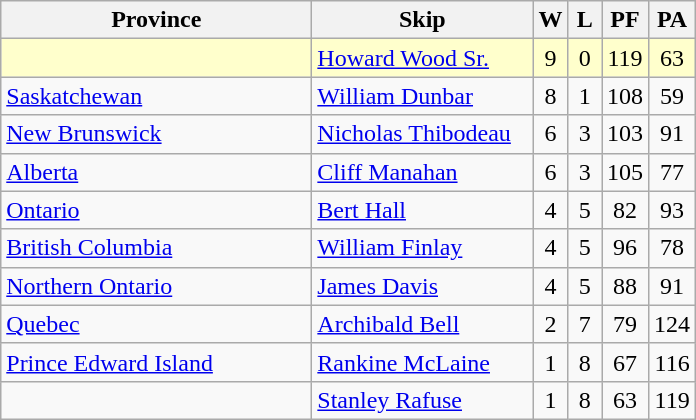<table class="wikitable" style="text-align: center;">
<tr>
<th width="200">Province</th>
<th width="140">Skip</th>
<th width="15">W</th>
<th width="15">L</th>
<th width="15">PF</th>
<th width="15">PA</th>
</tr>
<tr bgcolor=#ffffcc>
<td style="text-align: left;"></td>
<td style="text-align: left;"><a href='#'>Howard Wood Sr.</a></td>
<td>9</td>
<td>0</td>
<td>119</td>
<td>63</td>
</tr>
<tr>
<td style="text-align: left;"><a href='#'>Saskatchewan</a></td>
<td style="text-align: left;"><a href='#'>William Dunbar</a></td>
<td>8</td>
<td>1</td>
<td>108</td>
<td>59</td>
</tr>
<tr>
<td style="text-align: left;"><a href='#'>New Brunswick</a></td>
<td style="text-align: left;"><a href='#'>Nicholas Thibodeau</a></td>
<td>6</td>
<td>3</td>
<td>103</td>
<td>91</td>
</tr>
<tr>
<td style="text-align: left;"><a href='#'>Alberta</a></td>
<td style="text-align: left;"><a href='#'>Cliff Manahan</a></td>
<td>6</td>
<td>3</td>
<td>105</td>
<td>77</td>
</tr>
<tr>
<td style="text-align: left;"><a href='#'>Ontario</a></td>
<td style="text-align: left;"><a href='#'>Bert Hall</a></td>
<td>4</td>
<td>5</td>
<td>82</td>
<td>93</td>
</tr>
<tr>
<td style="text-align: left;"><a href='#'>British Columbia</a></td>
<td style="text-align: left;"><a href='#'>William Finlay</a></td>
<td>4</td>
<td>5</td>
<td>96</td>
<td>78</td>
</tr>
<tr>
<td style="text-align: left;"><a href='#'>Northern Ontario</a></td>
<td style="text-align: left;"><a href='#'>James Davis</a></td>
<td>4</td>
<td>5</td>
<td>88</td>
<td>91</td>
</tr>
<tr>
<td style="text-align: left;"><a href='#'>Quebec</a></td>
<td style="text-align: left;"><a href='#'>Archibald Bell</a></td>
<td>2</td>
<td>7</td>
<td>79</td>
<td>124</td>
</tr>
<tr>
<td style="text-align: left;"><a href='#'>Prince Edward Island</a></td>
<td style="text-align: left;"><a href='#'>Rankine McLaine</a></td>
<td>1</td>
<td>8</td>
<td>67</td>
<td>116</td>
</tr>
<tr>
<td style="text-align: left;"></td>
<td style="text-align: left;"><a href='#'>Stanley Rafuse</a></td>
<td>1</td>
<td>8</td>
<td>63</td>
<td>119</td>
</tr>
</table>
